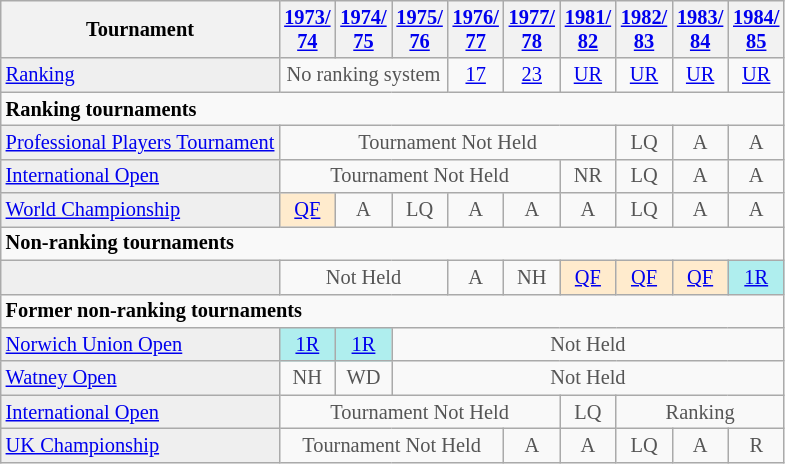<table class="wikitable" style="font-size:85%">
<tr>
<th><strong>Tournament</strong></th>
<th><a href='#'>1973/<br>74</a></th>
<th><a href='#'>1974/<br>75</a></th>
<th><a href='#'>1975/<br>76</a></th>
<th><a href='#'>1976/<br>77</a></th>
<th><a href='#'>1977/<br>78</a></th>
<th><a href='#'>1981/<br>82</a></th>
<th><a href='#'>1982/<br>83</a></th>
<th><a href='#'>1983/<br>84</a></th>
<th><a href='#'>1984/<br>85</a></th>
</tr>
<tr>
<td style="background:#EFEFEF;"><a href='#'>Ranking</a></td>
<td align="center" colspan="3" style="color:#555555;">No ranking system</td>
<td align="center"><a href='#'>17</a></td>
<td align="center"><a href='#'>23</a></td>
<td align="center"><a href='#'>UR</a></td>
<td align="center"><a href='#'>UR</a></td>
<td align="center"><a href='#'>UR</a></td>
<td align="center"><a href='#'>UR</a></td>
</tr>
<tr>
<td colspan="50"><strong>Ranking tournaments</strong></td>
</tr>
<tr>
<td style="background:#EFEFEF;"><a href='#'>Professional Players Tournament</a></td>
<td style="text-align:center; color:#555555;" colspan="6">Tournament Not Held</td>
<td style="text-align:center; color:#555555;">LQ</td>
<td style="text-align:center; color:#555555;">A</td>
<td style="text-align:center; color:#555555;">A</td>
</tr>
<tr>
<td style="background:#EFEFEF;"><a href='#'>International Open</a></td>
<td style="text-align:center; color:#555555;" colspan="5">Tournament Not Held</td>
<td style="text-align:center; color:#555555;">NR</td>
<td style="text-align:center; color:#555555;">LQ</td>
<td style="text-align:center; color:#555555;">A</td>
<td style="text-align:center; color:#555555;">A</td>
</tr>
<tr>
<td style="background:#EFEFEF;"><a href='#'>World Championship</a></td>
<td style="text-align:center; background:#ffebcd;"><a href='#'>QF</a></td>
<td style="text-align:center; color:#555555;">A</td>
<td style="text-align:center; color:#555555;">LQ</td>
<td style="text-align:center; color:#555555;">A</td>
<td style="text-align:center; color:#555555;">A</td>
<td style="text-align:center; color:#555555;">A</td>
<td style="text-align:center; color:#555555;">LQ</td>
<td style="text-align:center; color:#555555;">A</td>
<td style="text-align:center; color:#555555;">A</td>
</tr>
<tr>
<td colspan="50"><strong>Non-ranking tournaments</strong></td>
</tr>
<tr>
<td style="background:#EFEFEF;"></td>
<td style="text-align:center; color:#555555;" colspan="3">Not Held</td>
<td style="text-align:center; color:#555555;">A</td>
<td style="text-align:center; color:#555555;">NH</td>
<td style="text-align:center; background:#ffebcd;"><a href='#'>QF</a></td>
<td style="text-align:center; background:#ffebcd;"><a href='#'>QF</a></td>
<td style="text-align:center; background:#ffebcd;"><a href='#'>QF</a></td>
<td style="text-align:center; background:#afeeee;"><a href='#'>1R</a></td>
</tr>
<tr>
<td colspan="50"><strong>Former non-ranking tournaments</strong></td>
</tr>
<tr>
<td style="background:#EFEFEF;"><a href='#'>Norwich Union Open</a></td>
<td style="text-align:center; background:#afeeee;"><a href='#'>1R</a></td>
<td style="text-align:center; background:#afeeee;"><a href='#'>1R</a></td>
<td style="text-align:center; color:#555555;" colspan="10">Not Held</td>
</tr>
<tr>
<td style="background:#EFEFEF;"><a href='#'>Watney Open</a></td>
<td style="text-align:center; color:#555555;">NH</td>
<td style="text-align:center; color:#555555;">WD</td>
<td style="text-align:center; color:#555555;" colspan="10">Not Held</td>
</tr>
<tr>
<td style="background:#EFEFEF;"><a href='#'>International Open</a></td>
<td style="text-align:center; color:#555555;" colspan="5">Tournament Not Held</td>
<td style="text-align:center; color:#555555;">LQ</td>
<td style="text-align:center; color:#555555;" colspan="3">Ranking</td>
</tr>
<tr>
<td style="background:#EFEFEF;"><a href='#'>UK Championship</a></td>
<td style="text-align:center; color:#555555;" colspan="4">Tournament Not Held</td>
<td style="text-align:center; color:#555555;">A</td>
<td style="text-align:center; color:#555555;">A</td>
<td style="text-align:center; color:#555555;">LQ</td>
<td style="text-align:center; color:#555555;">A</td>
<td style="text-align:center; color:#555555;">R</td>
</tr>
</table>
